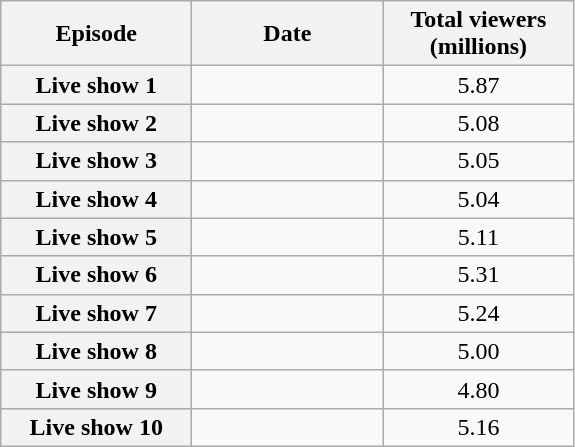<table class="wikitable sortable" style="text-align:center">
<tr>
<th scope="col" style="width:120px;">Episode</th>
<th scope="col" style="width:120px;">Date</th>
<th scope="col" style="width:120px;">Total viewers<br>(millions)</th>
</tr>
<tr>
<th scope="row">Live show 1</th>
<td></td>
<td>5.87</td>
</tr>
<tr>
<th scope="row">Live show 2</th>
<td></td>
<td>5.08</td>
</tr>
<tr>
<th scope="row">Live show 3</th>
<td></td>
<td>5.05</td>
</tr>
<tr>
<th scope="row">Live show 4</th>
<td></td>
<td>5.04</td>
</tr>
<tr>
<th scope="row">Live show 5</th>
<td></td>
<td>5.11</td>
</tr>
<tr>
<th scope="row">Live show 6</th>
<td></td>
<td>5.31</td>
</tr>
<tr>
<th scope="row">Live show 7</th>
<td></td>
<td>5.24</td>
</tr>
<tr>
<th scope="row">Live show 8</th>
<td></td>
<td>5.00</td>
</tr>
<tr>
<th scope="row">Live show 9</th>
<td></td>
<td>4.80</td>
</tr>
<tr>
<th scope="row">Live show 10</th>
<td></td>
<td>5.16</td>
</tr>
</table>
